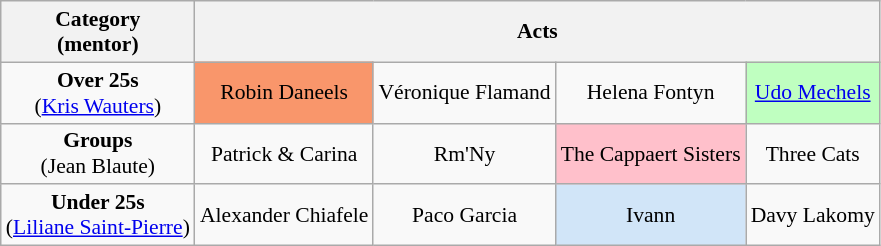<table class="wikitable" style="font-size:90%; text-align:center">
<tr>
<th>Category <br>(mentor)</th>
<th colspan="4">Acts</th>
</tr>
<tr>
<td><strong>Over 25s</strong> <br>(<a href='#'>Kris Wauters</a>)</td>
<td style="background:#F9966B">Robin Daneels</td>
<td>Véronique Flamand</td>
<td>Helena Fontyn</td>
<td style="background:#BFFFC0"><a href='#'>Udo Mechels</a></td>
</tr>
<tr>
<td><strong>Groups</strong> <br>(Jean Blaute)</td>
<td>Patrick & Carina</td>
<td>Rm'Ny</td>
<td style="background:#FFC0CB">The Cappaert Sisters</td>
<td>Three Cats</td>
</tr>
<tr>
<td><strong>Under 25s </strong> <br>(<a href='#'>Liliane Saint-Pierre</a>)</td>
<td>Alexander Chiafele</td>
<td>Paco Garcia</td>
<td style="background:#d1e5f8">Ivann</td>
<td>Davy Lakomy</td>
</tr>
</table>
